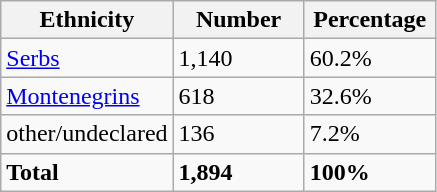<table class="wikitable">
<tr>
<th width="100px">Ethnicity</th>
<th width="80px">Number</th>
<th width="80px">Percentage</th>
</tr>
<tr>
<td><a href='#'>Serbs</a></td>
<td>1,140</td>
<td>60.2%</td>
</tr>
<tr>
<td><a href='#'>Montenegrins</a></td>
<td>618</td>
<td>32.6%</td>
</tr>
<tr>
<td>other/undeclared</td>
<td>136</td>
<td>7.2%</td>
</tr>
<tr>
<td><strong>Total</strong></td>
<td><strong>1,894</strong></td>
<td><strong>100%</strong></td>
</tr>
</table>
